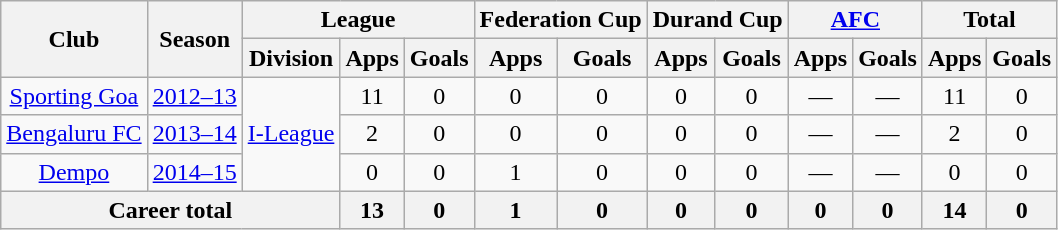<table class="wikitable" style="text-align: center;">
<tr>
<th rowspan="2">Club</th>
<th rowspan="2">Season</th>
<th colspan="3">League</th>
<th colspan="2">Federation Cup</th>
<th colspan="2">Durand Cup</th>
<th colspan="2"><a href='#'>AFC</a></th>
<th colspan="2">Total</th>
</tr>
<tr>
<th>Division</th>
<th>Apps</th>
<th>Goals</th>
<th>Apps</th>
<th>Goals</th>
<th>Apps</th>
<th>Goals</th>
<th>Apps</th>
<th>Goals</th>
<th>Apps</th>
<th>Goals</th>
</tr>
<tr>
<td rowspan="1"><a href='#'>Sporting Goa</a></td>
<td><a href='#'>2012–13</a></td>
<td rowspan="3"><a href='#'>I-League</a></td>
<td>11</td>
<td>0</td>
<td>0</td>
<td>0</td>
<td>0</td>
<td>0</td>
<td>—</td>
<td>—</td>
<td>11</td>
<td>0</td>
</tr>
<tr>
<td rowspan="1"><a href='#'>Bengaluru FC</a></td>
<td><a href='#'>2013–14</a></td>
<td>2</td>
<td>0</td>
<td>0</td>
<td>0</td>
<td>0</td>
<td>0</td>
<td>—</td>
<td>—</td>
<td>2</td>
<td>0</td>
</tr>
<tr>
<td rowspan="1"><a href='#'>Dempo</a></td>
<td><a href='#'>2014–15</a></td>
<td>0</td>
<td>0</td>
<td>1</td>
<td>0</td>
<td>0</td>
<td>0</td>
<td>—</td>
<td>—</td>
<td>0</td>
<td>0</td>
</tr>
<tr>
<th colspan="3">Career total</th>
<th>13</th>
<th>0</th>
<th>1</th>
<th>0</th>
<th>0</th>
<th>0</th>
<th>0</th>
<th>0</th>
<th>14</th>
<th>0</th>
</tr>
</table>
